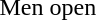<table>
<tr>
<td rowspan="2">Men open</td>
<td rowspan="2"></td>
<td rowspan="2"></td>
<td></td>
</tr>
<tr>
<td></td>
</tr>
</table>
